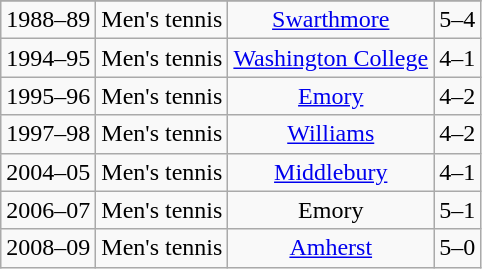<table class="wikitable" style="text-align:center">
<tr align="center">
</tr>
<tr align="center" bgcolor="">
<td>1988–89</td>
<td>Men's tennis</td>
<td><a href='#'>Swarthmore</a></td>
<td>5–4</td>
</tr>
<tr align="center" bgcolor="">
<td>1994–95</td>
<td>Men's tennis</td>
<td><a href='#'>Washington College</a></td>
<td>4–1</td>
</tr>
<tr align="center" bgcolor="">
<td>1995–96</td>
<td>Men's tennis</td>
<td><a href='#'>Emory</a></td>
<td>4–2</td>
</tr>
<tr align="center" bgcolor="">
<td>1997–98</td>
<td>Men's tennis</td>
<td><a href='#'>Williams</a></td>
<td>4–2</td>
</tr>
<tr align="center" bgcolor="">
<td>2004–05</td>
<td>Men's tennis</td>
<td><a href='#'>Middlebury</a></td>
<td>4–1</td>
</tr>
<tr align="center" bgcolor="">
<td>2006–07</td>
<td>Men's tennis</td>
<td>Emory</td>
<td>5–1</td>
</tr>
<tr align="center" bgcolor="">
<td>2008–09</td>
<td>Men's tennis</td>
<td><a href='#'>Amherst</a></td>
<td>5–0</td>
</tr>
</table>
